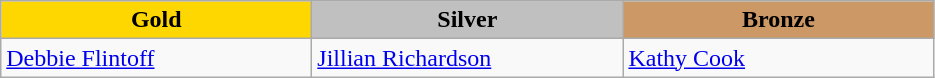<table class="wikitable" style="text-align:left">
<tr align="center">
<td width=200 bgcolor=gold><strong>Gold</strong></td>
<td width=200 bgcolor=silver><strong>Silver</strong></td>
<td width=200 bgcolor=CC9966><strong>Bronze</strong></td>
</tr>
<tr>
<td><a href='#'>Debbie Flintoff</a><br><em></em></td>
<td><a href='#'>Jillian Richardson</a><br><em></em></td>
<td><a href='#'>Kathy Cook</a><br><em></em></td>
</tr>
</table>
